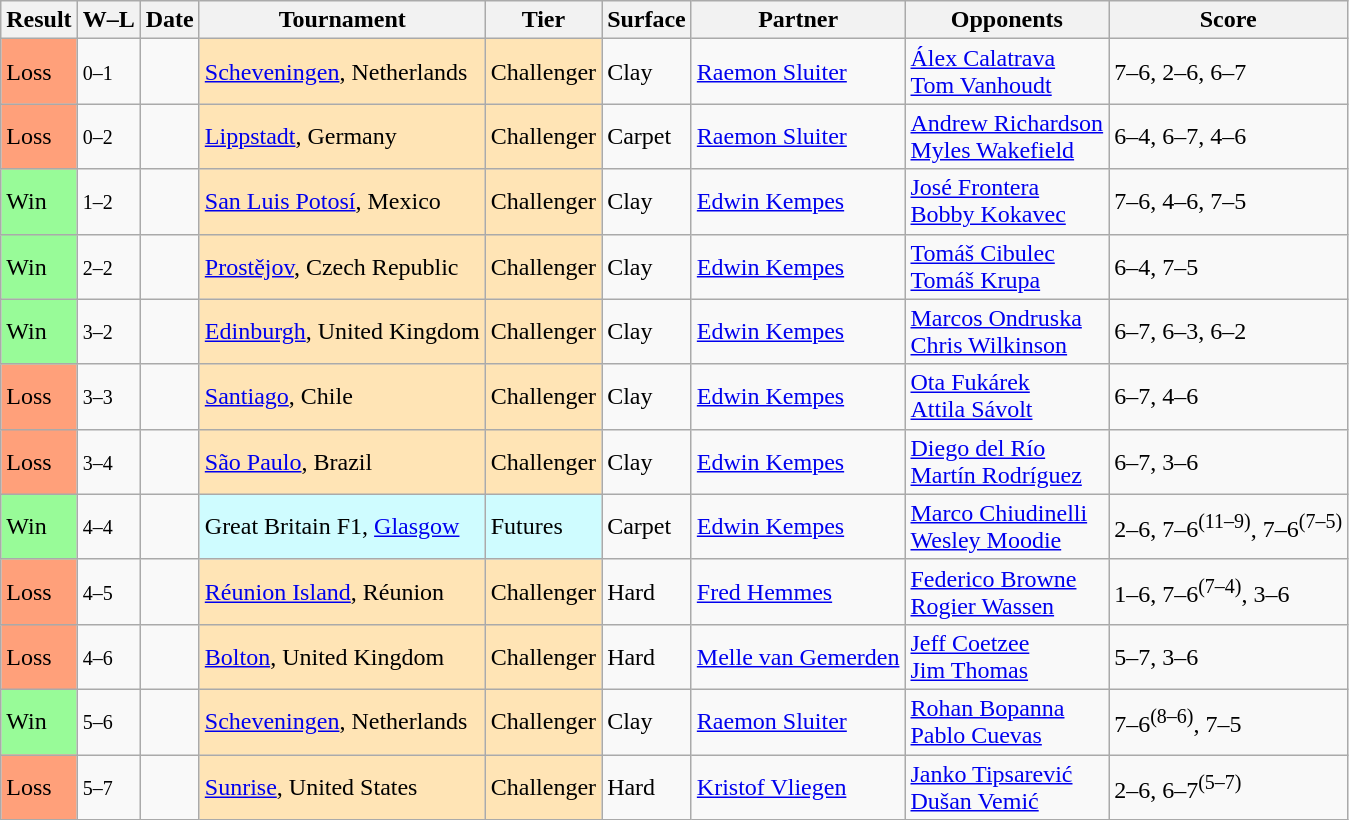<table class="sortable wikitable">
<tr>
<th>Result</th>
<th class="unsortable">W–L</th>
<th>Date</th>
<th>Tournament</th>
<th>Tier</th>
<th>Surface</th>
<th>Partner</th>
<th>Opponents</th>
<th class="unsortable">Score</th>
</tr>
<tr>
<td style="background:#ffa07a;">Loss</td>
<td><small>0–1</small></td>
<td></td>
<td style="background:moccasin;"><a href='#'>Scheveningen</a>, Netherlands</td>
<td style="background:moccasin;">Challenger</td>
<td>Clay</td>
<td> <a href='#'>Raemon Sluiter</a></td>
<td> <a href='#'>Álex Calatrava</a> <br>  <a href='#'>Tom Vanhoudt</a></td>
<td>7–6, 2–6, 6–7</td>
</tr>
<tr>
<td style="background:#ffa07a;">Loss</td>
<td><small>0–2</small></td>
<td></td>
<td style="background:moccasin;"><a href='#'>Lippstadt</a>, Germany</td>
<td style="background:moccasin;">Challenger</td>
<td>Carpet</td>
<td> <a href='#'>Raemon Sluiter</a></td>
<td> <a href='#'>Andrew Richardson</a> <br>  <a href='#'>Myles Wakefield</a></td>
<td>6–4, 6–7, 4–6</td>
</tr>
<tr>
<td style="background:#98fb98;">Win</td>
<td><small>1–2</small></td>
<td></td>
<td style="background:moccasin;"><a href='#'>San Luis Potosí</a>, Mexico</td>
<td style="background:moccasin;">Challenger</td>
<td>Clay</td>
<td> <a href='#'>Edwin Kempes</a></td>
<td> <a href='#'>José Frontera</a> <br>  <a href='#'>Bobby Kokavec</a></td>
<td>7–6, 4–6, 7–5</td>
</tr>
<tr>
<td style="background:#98fb98;">Win</td>
<td><small>2–2</small></td>
<td></td>
<td style="background:moccasin;"><a href='#'>Prostějov</a>, Czech Republic</td>
<td style="background:moccasin;">Challenger</td>
<td>Clay</td>
<td> <a href='#'>Edwin Kempes</a></td>
<td> <a href='#'>Tomáš Cibulec</a> <br>  <a href='#'>Tomáš Krupa</a></td>
<td>6–4, 7–5</td>
</tr>
<tr>
<td style="background:#98fb98;">Win</td>
<td><small>3–2</small></td>
<td></td>
<td style="background:moccasin;"><a href='#'>Edinburgh</a>, United Kingdom</td>
<td style="background:moccasin;">Challenger</td>
<td>Clay</td>
<td> <a href='#'>Edwin Kempes</a></td>
<td> <a href='#'>Marcos Ondruska</a> <br>  <a href='#'>Chris Wilkinson</a></td>
<td>6–7, 6–3, 6–2</td>
</tr>
<tr>
<td style="background:#ffa07a;">Loss</td>
<td><small>3–3</small></td>
<td></td>
<td style="background:moccasin;"><a href='#'>Santiago</a>, Chile</td>
<td style="background:moccasin;">Challenger</td>
<td>Clay</td>
<td> <a href='#'>Edwin Kempes</a></td>
<td> <a href='#'>Ota Fukárek</a> <br>  <a href='#'>Attila Sávolt</a></td>
<td>6–7, 4–6</td>
</tr>
<tr>
<td style="background:#ffa07a;">Loss</td>
<td><small>3–4</small></td>
<td></td>
<td style="background:moccasin;"><a href='#'>São Paulo</a>, Brazil</td>
<td style="background:moccasin;">Challenger</td>
<td>Clay</td>
<td> <a href='#'>Edwin Kempes</a></td>
<td> <a href='#'>Diego del Río</a> <br>  <a href='#'>Martín Rodríguez</a></td>
<td>6–7, 3–6</td>
</tr>
<tr>
<td style="background:#98fb98;">Win</td>
<td><small>4–4</small></td>
<td></td>
<td style="background:#cffcff;">Great Britain F1, <a href='#'>Glasgow</a></td>
<td style="background:#cffcff;">Futures</td>
<td>Carpet</td>
<td> <a href='#'>Edwin Kempes</a></td>
<td> <a href='#'>Marco Chiudinelli</a> <br>  <a href='#'>Wesley Moodie</a></td>
<td>2–6, 7–6<sup>(11–9)</sup>, 7–6<sup>(7–5)</sup></td>
</tr>
<tr>
<td style="background:#ffa07a;">Loss</td>
<td><small>4–5</small></td>
<td></td>
<td style="background:moccasin;"><a href='#'>Réunion Island</a>, Réunion</td>
<td style="background:moccasin;">Challenger</td>
<td>Hard</td>
<td> <a href='#'>Fred Hemmes</a></td>
<td> <a href='#'>Federico Browne</a> <br>  <a href='#'>Rogier Wassen</a></td>
<td>1–6, 7–6<sup>(7–4)</sup>, 3–6</td>
</tr>
<tr>
<td style="background:#ffa07a;">Loss</td>
<td><small>4–6</small></td>
<td></td>
<td style="background:moccasin;"><a href='#'>Bolton</a>, United Kingdom</td>
<td style="background:moccasin;">Challenger</td>
<td>Hard</td>
<td> <a href='#'>Melle van Gemerden</a></td>
<td> <a href='#'>Jeff Coetzee</a> <br>  <a href='#'>Jim Thomas</a></td>
<td>5–7, 3–6</td>
</tr>
<tr>
<td style="background:#98fb98;">Win</td>
<td><small>5–6</small></td>
<td></td>
<td style="background:moccasin;"><a href='#'>Scheveningen</a>, Netherlands</td>
<td style="background:moccasin;">Challenger</td>
<td>Clay</td>
<td> <a href='#'>Raemon Sluiter</a></td>
<td> <a href='#'>Rohan Bopanna</a> <br>  <a href='#'>Pablo Cuevas</a></td>
<td>7–6<sup>(8–6)</sup>, 7–5</td>
</tr>
<tr>
<td style="background:#ffa07a;">Loss</td>
<td><small>5–7</small></td>
<td></td>
<td style="background:moccasin;"><a href='#'>Sunrise</a>, United States</td>
<td style="background:moccasin;">Challenger</td>
<td>Hard</td>
<td> <a href='#'>Kristof Vliegen</a></td>
<td> <a href='#'>Janko Tipsarević</a> <br>  <a href='#'>Dušan Vemić</a></td>
<td>2–6, 6–7<sup>(5–7)</sup></td>
</tr>
</table>
